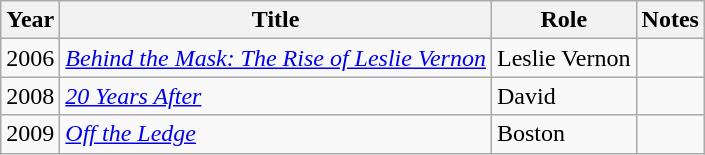<table class="wikitable">
<tr>
<th>Year</th>
<th>Title</th>
<th>Role</th>
<th>Notes</th>
</tr>
<tr>
<td>2006</td>
<td><em><a href='#'>Behind the Mask: The Rise of Leslie Vernon</a></em></td>
<td>Leslie Vernon</td>
<td></td>
</tr>
<tr>
<td>2008</td>
<td><em><a href='#'>20 Years After</a></em></td>
<td>David</td>
<td></td>
</tr>
<tr>
<td>2009</td>
<td><em><a href='#'>Off the Ledge</a></em></td>
<td>Boston</td>
<td></td>
</tr>
</table>
